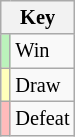<table class="wikitable" style="font-size: 85%">
<tr>
<th colspan="2">Key</th>
</tr>
<tr>
<td bgcolor=#BBF3BB></td>
<td>Win</td>
</tr>
<tr>
<td bgcolor=#FFFFBB></td>
<td>Draw</td>
</tr>
<tr>
<td bgcolor=#FFBBBB></td>
<td>Defeat</td>
</tr>
</table>
